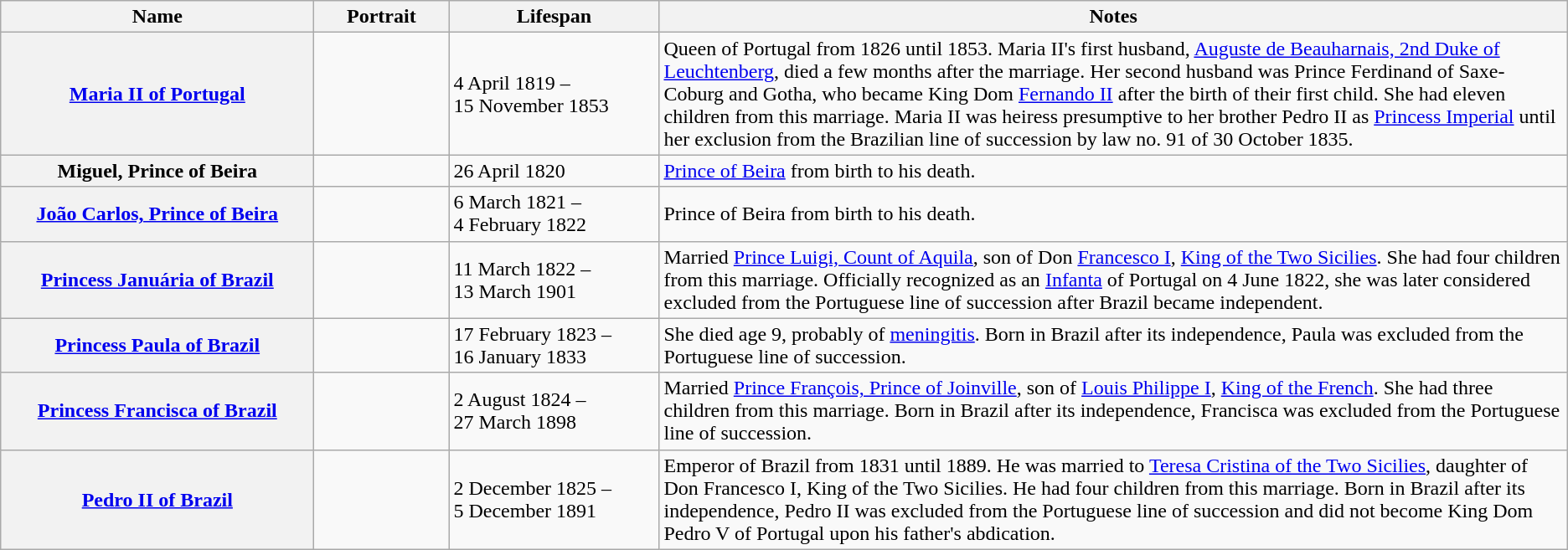<table class="wikitable plainrowheaders">
<tr>
<th scope="col" style="width:  20%;">Name</th>
<th scope="col" style="width: 100px;">Portrait</th>
<th scope="col" style="width:  10em;">Lifespan</th>
<th scope="col">Notes</th>
</tr>
<tr>
<th scope="row"><a href='#'>Maria II of Portugal</a></th>
<td></td>
<td>4 April 1819 –<br>15 November 1853</td>
<td>Queen of Portugal from 1826 until 1853. Maria II's first husband, <a href='#'>Auguste de Beauharnais, 2nd Duke of Leuchtenberg</a>, died a few months after the marriage. Her second husband was Prince Ferdinand of Saxe-Coburg and Gotha, who became King Dom <a href='#'>Fernando II</a> after the birth of their first child. She had eleven children from this marriage. Maria II was heiress presumptive to her brother Pedro II as <a href='#'>Princess Imperial</a> until her exclusion from the Brazilian line of succession by law no. 91 of 30 October 1835.</td>
</tr>
<tr>
<th scope="row">Miguel, Prince of Beira</th>
<td></td>
<td>26 April 1820</td>
<td><a href='#'>Prince of Beira</a> from birth to his death.</td>
</tr>
<tr>
<th scope="row"><a href='#'>João Carlos, Prince of Beira</a></th>
<td></td>
<td>6 March 1821 –<br>4 February 1822</td>
<td>Prince of Beira from birth to his death.</td>
</tr>
<tr>
<th scope="row"><a href='#'>Princess Januária of Brazil</a></th>
<td></td>
<td>11 March 1822 –<br>13 March 1901</td>
<td>Married <a href='#'>Prince Luigi, Count of Aquila</a>, son of Don <a href='#'>Francesco I</a>, <a href='#'>King of the Two Sicilies</a>. She had four children from this marriage. Officially recognized as an <a href='#'>Infanta</a> of Portugal on 4 June 1822, she was later considered excluded from the Portuguese line of succession after Brazil became independent.</td>
</tr>
<tr>
<th scope="row"><a href='#'>Princess Paula of Brazil</a></th>
<td></td>
<td>17 February 1823 –<br>16 January 1833</td>
<td>She died age 9, probably of <a href='#'>meningitis</a>. Born in Brazil after its independence, Paula was excluded from the Portuguese line of succession.</td>
</tr>
<tr>
<th scope="row"><a href='#'>Princess Francisca of Brazil</a></th>
<td></td>
<td>2 August 1824 –<br>27 March 1898</td>
<td>Married <a href='#'>Prince François, Prince of Joinville</a>, son of <a href='#'>Louis Philippe I</a>, <a href='#'>King of the French</a>. She had three children from this marriage. Born in Brazil after its independence, Francisca was excluded from the Portuguese line of succession.</td>
</tr>
<tr>
<th scope="row"><a href='#'>Pedro II of Brazil</a></th>
<td></td>
<td>2 December 1825 –<br>5 December 1891</td>
<td>Emperor of Brazil from 1831 until 1889. He was married to <a href='#'>Teresa Cristina of the Two Sicilies</a>, daughter of Don Francesco I, King of the Two Sicilies. He had four children from this marriage. Born in Brazil after its independence, Pedro II was excluded from the Portuguese line of succession and did not become King Dom Pedro V of Portugal upon his father's abdication.</td>
</tr>
</table>
